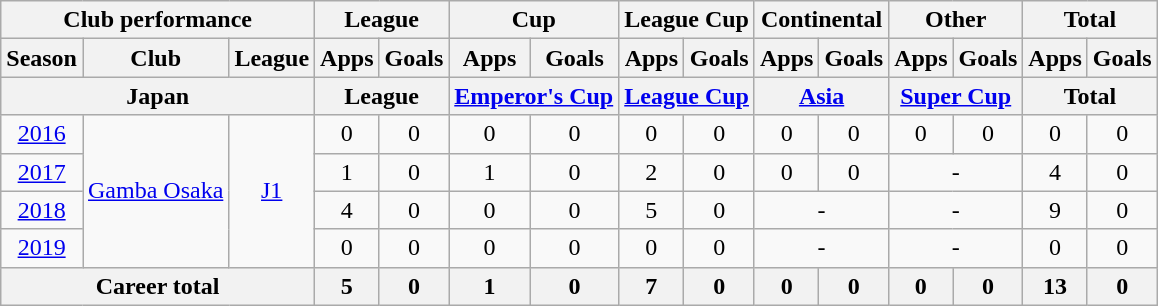<table class="wikitable" style="text-align:center">
<tr>
<th colspan=3>Club performance</th>
<th colspan=2>League</th>
<th colspan=2>Cup</th>
<th colspan=2>League Cup</th>
<th colspan=2>Continental</th>
<th colspan=2>Other</th>
<th colspan=2>Total</th>
</tr>
<tr>
<th>Season</th>
<th>Club</th>
<th>League</th>
<th>Apps</th>
<th>Goals</th>
<th>Apps</th>
<th>Goals</th>
<th>Apps</th>
<th>Goals</th>
<th>Apps</th>
<th>Goals</th>
<th>Apps</th>
<th>Goals</th>
<th>Apps</th>
<th>Goals</th>
</tr>
<tr>
<th colspan=3>Japan</th>
<th colspan=2>League</th>
<th colspan=2><a href='#'>Emperor's Cup</a></th>
<th colspan=2><a href='#'>League Cup</a></th>
<th colspan=2><a href='#'>Asia</a></th>
<th colspan=2><a href='#'>Super Cup</a></th>
<th colspan=2>Total</th>
</tr>
<tr>
<td><a href='#'>2016</a></td>
<td rowspan="4"><a href='#'>Gamba Osaka</a></td>
<td rowspan="4"><a href='#'>J1</a></td>
<td>0</td>
<td>0</td>
<td>0</td>
<td>0</td>
<td>0</td>
<td>0</td>
<td>0</td>
<td>0</td>
<td>0</td>
<td>0</td>
<td>0</td>
<td>0</td>
</tr>
<tr>
<td><a href='#'>2017</a></td>
<td>1</td>
<td>0</td>
<td>1</td>
<td>0</td>
<td>2</td>
<td>0</td>
<td>0</td>
<td>0</td>
<td colspan="2">-</td>
<td>4</td>
<td>0</td>
</tr>
<tr>
<td><a href='#'>2018</a></td>
<td>4</td>
<td>0</td>
<td>0</td>
<td>0</td>
<td>5</td>
<td>0</td>
<td colspan="2">-</td>
<td colspan="2">-</td>
<td>9</td>
<td>0</td>
</tr>
<tr>
<td><a href='#'>2019</a></td>
<td>0</td>
<td>0</td>
<td>0</td>
<td>0</td>
<td>0</td>
<td>0</td>
<td colspan="2">-</td>
<td colspan="2">-</td>
<td>0</td>
<td>0</td>
</tr>
<tr>
<th colspan=3>Career total</th>
<th>5</th>
<th>0</th>
<th>1</th>
<th>0</th>
<th>7</th>
<th>0</th>
<th>0</th>
<th>0</th>
<th>0</th>
<th>0</th>
<th>13</th>
<th>0</th>
</tr>
</table>
